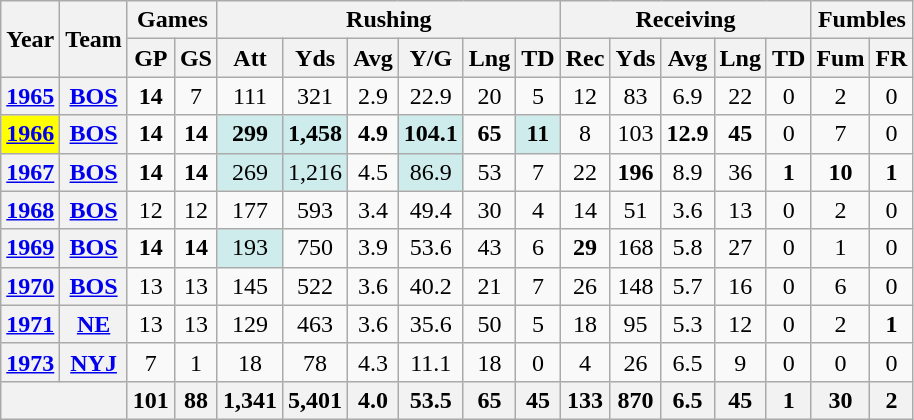<table class= "wikitable" style="text-align:center;">
<tr>
<th rowspan="2">Year</th>
<th rowspan="2">Team</th>
<th colspan="2">Games</th>
<th colspan="6">Rushing</th>
<th colspan="5">Receiving</th>
<th colspan="2">Fumbles</th>
</tr>
<tr>
<th>GP</th>
<th>GS</th>
<th>Att</th>
<th>Yds</th>
<th>Avg</th>
<th>Y/G</th>
<th>Lng</th>
<th>TD</th>
<th>Rec</th>
<th>Yds</th>
<th>Avg</th>
<th>Lng</th>
<th>TD</th>
<th>Fum</th>
<th>FR</th>
</tr>
<tr>
<th><a href='#'>1965</a></th>
<th><a href='#'>BOS</a></th>
<td><strong>14</strong></td>
<td>7</td>
<td>111</td>
<td>321</td>
<td>2.9</td>
<td>22.9</td>
<td>20</td>
<td>5</td>
<td>12</td>
<td>83</td>
<td>6.9</td>
<td>22</td>
<td>0</td>
<td>2</td>
<td>0</td>
</tr>
<tr>
<th style="background:#ffff00;"><a href='#'>1966</a></th>
<th><a href='#'>BOS</a></th>
<td><strong>14</strong></td>
<td><strong>14</strong></td>
<td style="background:#cfecec;"><strong>299</strong></td>
<td style="background:#cfecec;"><strong>1,458</strong></td>
<td><strong>4.9</strong></td>
<td style="background:#cfecec;"><strong>104.1</strong></td>
<td><strong>65</strong></td>
<td style="background:#cfecec;"><strong>11</strong></td>
<td>8</td>
<td>103</td>
<td><strong>12.9</strong></td>
<td><strong>45</strong></td>
<td>0</td>
<td>7</td>
<td>0</td>
</tr>
<tr>
<th><a href='#'>1967</a></th>
<th><a href='#'>BOS</a></th>
<td><strong>14</strong></td>
<td><strong>14</strong></td>
<td style="background:#cfecec;">269</td>
<td style="background:#cfecec;">1,216</td>
<td>4.5</td>
<td style="background:#cfecec;">86.9</td>
<td>53</td>
<td>7</td>
<td>22</td>
<td><strong>196</strong></td>
<td>8.9</td>
<td>36</td>
<td><strong>1</strong></td>
<td><strong>10</strong></td>
<td><strong>1</strong></td>
</tr>
<tr>
<th><a href='#'>1968</a></th>
<th><a href='#'>BOS</a></th>
<td>12</td>
<td>12</td>
<td>177</td>
<td>593</td>
<td>3.4</td>
<td>49.4</td>
<td>30</td>
<td>4</td>
<td>14</td>
<td>51</td>
<td>3.6</td>
<td>13</td>
<td>0</td>
<td>2</td>
<td>0</td>
</tr>
<tr>
<th><a href='#'>1969</a></th>
<th><a href='#'>BOS</a></th>
<td><strong>14</strong></td>
<td><strong>14</strong></td>
<td style="background:#cfecec;">193</td>
<td>750</td>
<td>3.9</td>
<td>53.6</td>
<td>43</td>
<td>6</td>
<td><strong>29</strong></td>
<td>168</td>
<td>5.8</td>
<td>27</td>
<td>0</td>
<td>1</td>
<td>0</td>
</tr>
<tr>
<th><a href='#'>1970</a></th>
<th><a href='#'>BOS</a></th>
<td>13</td>
<td>13</td>
<td>145</td>
<td>522</td>
<td>3.6</td>
<td>40.2</td>
<td>21</td>
<td>7</td>
<td>26</td>
<td>148</td>
<td>5.7</td>
<td>16</td>
<td>0</td>
<td>6</td>
<td>0</td>
</tr>
<tr>
<th><a href='#'>1971</a></th>
<th><a href='#'>NE</a></th>
<td>13</td>
<td>13</td>
<td>129</td>
<td>463</td>
<td>3.6</td>
<td>35.6</td>
<td>50</td>
<td>5</td>
<td>18</td>
<td>95</td>
<td>5.3</td>
<td>12</td>
<td>0</td>
<td>2</td>
<td><strong>1</strong></td>
</tr>
<tr>
<th><a href='#'>1973</a></th>
<th><a href='#'>NYJ</a></th>
<td>7</td>
<td>1</td>
<td>18</td>
<td>78</td>
<td>4.3</td>
<td>11.1</td>
<td>18</td>
<td>0</td>
<td>4</td>
<td>26</td>
<td>6.5</td>
<td>9</td>
<td>0</td>
<td>0</td>
<td>0</td>
</tr>
<tr>
<th colspan="2"></th>
<th>101</th>
<th>88</th>
<th>1,341</th>
<th>5,401</th>
<th>4.0</th>
<th>53.5</th>
<th>65</th>
<th>45</th>
<th>133</th>
<th>870</th>
<th>6.5</th>
<th>45</th>
<th>1</th>
<th>30</th>
<th>2</th>
</tr>
</table>
